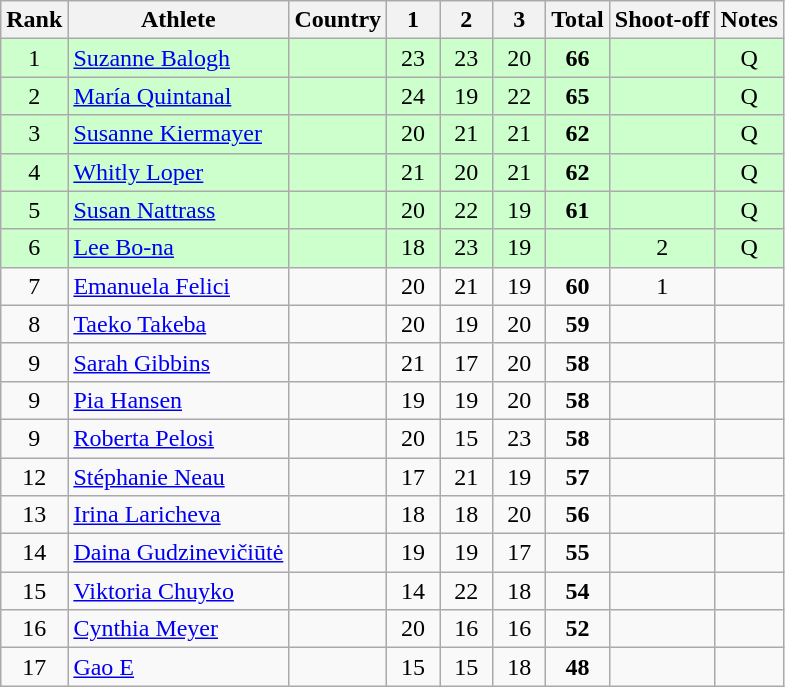<table class="wikitable sortable" style="text-align:center">
<tr>
<th>Rank</th>
<th>Athlete</th>
<th>Country</th>
<th class="unsortable" style="width: 28px">1</th>
<th class="unsortable" style="width: 28px">2</th>
<th class="unsortable" style="width: 28px">3</th>
<th>Total</th>
<th class="unsortable">Shoot-off</th>
<th class="unsortable">Notes</th>
</tr>
<tr bgcolor=#ccffcc>
<td>1</td>
<td align=left><a href='#'>Suzanne Balogh</a></td>
<td align=left></td>
<td>23</td>
<td>23</td>
<td>20</td>
<td><strong>66</strong></td>
<td></td>
<td>Q</td>
</tr>
<tr bgcolor=#ccffcc>
<td>2</td>
<td align=left><a href='#'>María Quintanal</a></td>
<td align=left></td>
<td>24</td>
<td>19</td>
<td>22</td>
<td><strong>65</strong></td>
<td></td>
<td>Q</td>
</tr>
<tr bgcolor=#ccffcc>
<td>3</td>
<td align=left><a href='#'>Susanne Kiermayer</a></td>
<td align=left></td>
<td>20</td>
<td>21</td>
<td>21</td>
<td><strong>62</strong></td>
<td></td>
<td>Q</td>
</tr>
<tr bgcolor=#ccffcc>
<td>4</td>
<td align=left><a href='#'>Whitly Loper</a></td>
<td align=left></td>
<td>21</td>
<td>20</td>
<td>21</td>
<td><strong>62</strong></td>
<td></td>
<td>Q</td>
</tr>
<tr bgcolor=#ccffcc>
<td>5</td>
<td align=left><a href='#'>Susan Nattrass</a></td>
<td align=left></td>
<td>20</td>
<td>22</td>
<td>19</td>
<td><strong>61</strong></td>
<td></td>
<td>Q</td>
</tr>
<tr bgcolor=#ccffcc>
<td>6</td>
<td align=left><a href='#'>Lee Bo-na</a></td>
<td align=left></td>
<td>18</td>
<td>23</td>
<td>19</td>
<td></td>
<td>2</td>
<td>Q</td>
</tr>
<tr>
<td>7</td>
<td align=left><a href='#'>Emanuela Felici</a></td>
<td align=left></td>
<td>20</td>
<td>21</td>
<td>19</td>
<td><strong>60</strong></td>
<td>1</td>
<td></td>
</tr>
<tr>
<td>8</td>
<td align=left><a href='#'>Taeko Takeba</a></td>
<td align=left></td>
<td>20</td>
<td>19</td>
<td>20</td>
<td><strong>59</strong></td>
<td></td>
<td></td>
</tr>
<tr>
<td>9</td>
<td align=left><a href='#'>Sarah Gibbins</a></td>
<td align=left></td>
<td>21</td>
<td>17</td>
<td>20</td>
<td><strong>58</strong></td>
<td></td>
<td></td>
</tr>
<tr>
<td>9</td>
<td align=left><a href='#'>Pia Hansen</a></td>
<td align=left></td>
<td>19</td>
<td>19</td>
<td>20</td>
<td><strong>58</strong></td>
<td></td>
<td></td>
</tr>
<tr>
<td>9</td>
<td align=left><a href='#'>Roberta Pelosi</a></td>
<td align=left></td>
<td>20</td>
<td>15</td>
<td>23</td>
<td><strong>58</strong></td>
<td></td>
<td></td>
</tr>
<tr>
<td>12</td>
<td align=left><a href='#'>Stéphanie Neau</a></td>
<td align=left></td>
<td>17</td>
<td>21</td>
<td>19</td>
<td><strong>57</strong></td>
<td></td>
<td></td>
</tr>
<tr>
<td>13</td>
<td align=left><a href='#'>Irina Laricheva</a></td>
<td align=left></td>
<td>18</td>
<td>18</td>
<td>20</td>
<td><strong>56</strong></td>
<td></td>
<td></td>
</tr>
<tr>
<td>14</td>
<td align=left><a href='#'>Daina Gudzinevičiūtė</a></td>
<td align=left></td>
<td>19</td>
<td>19</td>
<td>17</td>
<td><strong>55</strong></td>
<td></td>
<td></td>
</tr>
<tr>
<td>15</td>
<td align=left><a href='#'>Viktoria Chuyko</a></td>
<td align=left></td>
<td>14</td>
<td>22</td>
<td>18</td>
<td><strong>54</strong></td>
<td></td>
<td></td>
</tr>
<tr>
<td>16</td>
<td align=left><a href='#'>Cynthia Meyer</a></td>
<td align=left></td>
<td>20</td>
<td>16</td>
<td>16</td>
<td><strong>52</strong></td>
<td></td>
<td></td>
</tr>
<tr>
<td>17</td>
<td align=left><a href='#'>Gao E</a></td>
<td align=left></td>
<td>15</td>
<td>15</td>
<td>18</td>
<td><strong>48</strong></td>
<td></td>
<td></td>
</tr>
</table>
